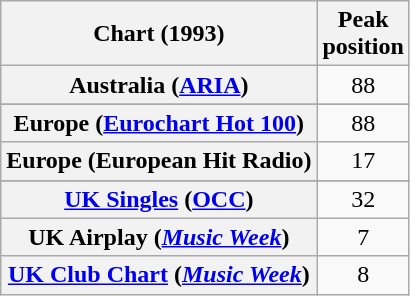<table class="wikitable sortable plainrowheaders">
<tr>
<th scope="col">Chart (1993)</th>
<th scope="col">Peak<br>position</th>
</tr>
<tr>
<th scope="row">Australia (<a href='#'>ARIA</a>)</th>
<td align="center">88</td>
</tr>
<tr>
</tr>
<tr>
<th scope="row">Europe (<a href='#'>Eurochart Hot 100</a>)</th>
<td align="center">88</td>
</tr>
<tr>
<th scope="row">Europe (European Hit Radio)</th>
<td align="center">17</td>
</tr>
<tr>
</tr>
<tr>
</tr>
<tr>
</tr>
<tr>
<th scope="row"><a href='#'>UK Singles</a> (<a href='#'>OCC</a>)</th>
<td align="center">32</td>
</tr>
<tr>
<th scope="row">UK Airplay (<em><a href='#'>Music Week</a></em>)</th>
<td align="center">7</td>
</tr>
<tr>
<th scope="row"><a href='#'>UK Club Chart</a> (<em><a href='#'>Music Week</a></em>)</th>
<td align="center">8</td>
</tr>
</table>
